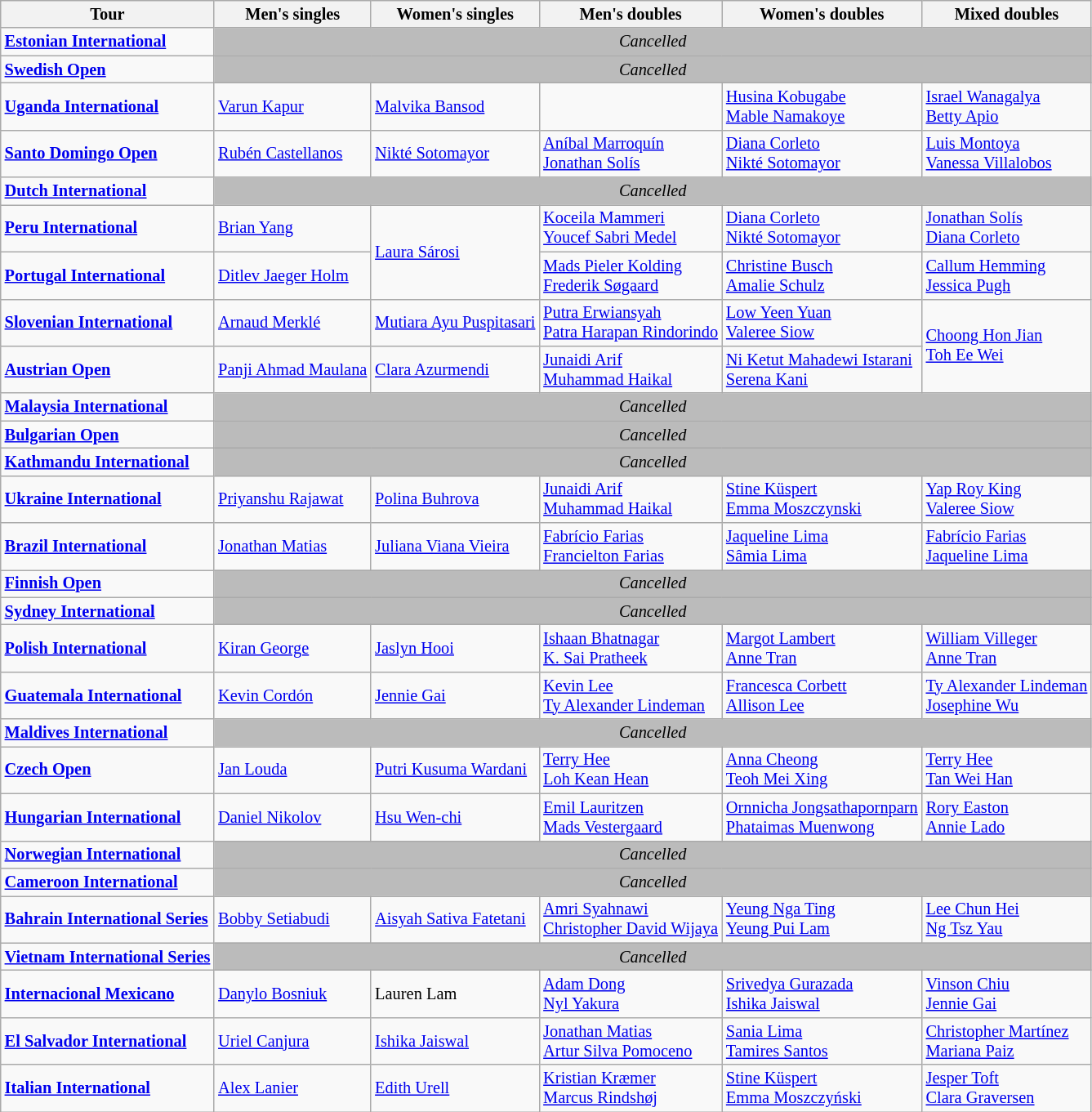<table class="wikitable" style="font-size:85%">
<tr>
<th>Tour</th>
<th>Men's singles</th>
<th>Women's singles</th>
<th>Men's doubles</th>
<th>Women's doubles</th>
<th>Mixed doubles</th>
</tr>
<tr>
<td><strong><a href='#'>Estonian International</a></strong></td>
<td colspan=5 bgcolor="#BBBBBB" align=center><em>Cancelled</em> </td>
</tr>
<tr>
<td><strong><a href='#'>Swedish Open</a></strong></td>
<td colspan=5 bgcolor="#BBBBBB" align=center><em>Cancelled</em></td>
</tr>
<tr>
<td><strong><a href='#'>Uganda International</a></strong></td>
<td> <a href='#'>Varun Kapur</a></td>
<td> <a href='#'>Malvika Bansod</a></td>
<td></td>
<td> <a href='#'>Husina Kobugabe</a><br> <a href='#'>Mable Namakoye</a></td>
<td> <a href='#'>Israel Wanagalya</a> <br> <a href='#'>Betty Apio</a></td>
</tr>
<tr>
<td><strong><a href='#'>Santo Domingo Open</a></strong></td>
<td> <a href='#'>Rubén Castellanos</a></td>
<td> <a href='#'>Nikté Sotomayor</a></td>
<td> <a href='#'>Aníbal Marroquín</a><br> <a href='#'>Jonathan Solís</a></td>
<td> <a href='#'>Diana Corleto</a><br> <a href='#'>Nikté Sotomayor</a></td>
<td> <a href='#'>Luis Montoya</a><br> <a href='#'>Vanessa Villalobos</a></td>
</tr>
<tr>
<td><strong><a href='#'>Dutch International</a></strong></td>
<td colspan=5 bgcolor="#BBBBBB" align=center><em>Cancelled</em> </td>
</tr>
<tr>
<td><strong><a href='#'>Peru International</a></strong></td>
<td> <a href='#'>Brian Yang</a></td>
<td rowspan="2"> <a href='#'>Laura Sárosi</a></td>
<td> <a href='#'>Koceila Mammeri</a><br> <a href='#'>Youcef Sabri Medel</a></td>
<td> <a href='#'>Diana Corleto</a><br> <a href='#'>Nikté Sotomayor</a></td>
<td> <a href='#'>Jonathan Solís</a><br> <a href='#'>Diana Corleto</a></td>
</tr>
<tr>
<td><strong><a href='#'>Portugal International</a></strong></td>
<td> <a href='#'>Ditlev Jaeger Holm</a></td>
<td> <a href='#'>Mads Pieler Kolding</a> <br> <a href='#'>Frederik Søgaard</a></td>
<td> <a href='#'>Christine Busch</a> <br> <a href='#'>Amalie Schulz</a></td>
<td> <a href='#'>Callum Hemming</a> <br> <a href='#'>Jessica Pugh</a></td>
</tr>
<tr>
<td><strong><a href='#'>Slovenian International</a></strong></td>
<td> <a href='#'>Arnaud Merklé</a></td>
<td> <a href='#'>Mutiara Ayu Puspitasari</a></td>
<td> <a href='#'>Putra Erwiansyah</a> <br> <a href='#'>Patra Harapan Rindorindo</a></td>
<td> <a href='#'>Low Yeen Yuan</a><br> <a href='#'>Valeree Siow</a></td>
<td rowspan="2"> <a href='#'>Choong Hon Jian</a> <br> <a href='#'>Toh Ee Wei</a></td>
</tr>
<tr>
<td><strong><a href='#'>Austrian Open</a></strong></td>
<td> <a href='#'>Panji Ahmad Maulana</a></td>
<td> <a href='#'>Clara Azurmendi</a></td>
<td> <a href='#'>Junaidi Arif</a><br> <a href='#'>Muhammad Haikal</a></td>
<td> <a href='#'>Ni Ketut Mahadewi Istarani</a><br> <a href='#'>Serena Kani</a></td>
</tr>
<tr>
<td><strong><a href='#'>Malaysia International</a></strong></td>
<td colspan=5 bgcolor="#BBBBBB" align=center><em>Cancelled</em> </td>
</tr>
<tr>
<td><strong><a href='#'>Bulgarian Open</a></strong></td>
<td colspan=5 bgcolor="#BBBBBB" align=center><em>Cancelled</em> </td>
</tr>
<tr>
<td><strong><a href='#'>Kathmandu International</a></strong></td>
<td colspan=5 bgcolor="#BBBBBB" align=center><em>Cancelled</em> </td>
</tr>
<tr>
<td><strong><a href='#'>Ukraine International</a></strong></td>
<td> <a href='#'>Priyanshu Rajawat</a></td>
<td> <a href='#'>Polina Buhrova</a></td>
<td> <a href='#'>Junaidi Arif</a> <br> <a href='#'>Muhammad Haikal</a></td>
<td> <a href='#'>Stine Küspert</a> <br> <a href='#'>Emma Moszczynski</a></td>
<td> <a href='#'>Yap Roy King</a> <br> <a href='#'>Valeree Siow</a></td>
</tr>
<tr>
<td><strong><a href='#'>Brazil International</a></strong></td>
<td> <a href='#'>Jonathan Matias</a></td>
<td> <a href='#'>Juliana Viana Vieira</a></td>
<td> <a href='#'>Fabrício Farias</a> <br> <a href='#'>Francielton Farias</a></td>
<td> <a href='#'>Jaqueline Lima</a> <br> <a href='#'>Sâmia Lima</a></td>
<td> <a href='#'>Fabrício Farias</a> <br> <a href='#'>Jaqueline Lima</a></td>
</tr>
<tr>
<td><strong><a href='#'>Finnish Open</a></strong></td>
<td colspan=5 bgcolor="#BBBBBB" align=center><em>Cancelled</em> </td>
</tr>
<tr>
<td><strong><a href='#'>Sydney International</a></strong></td>
<td colspan=5 bgcolor="#BBBBBB" align=center><em>Cancelled</em> </td>
</tr>
<tr>
<td><strong><a href='#'>Polish International</a></strong></td>
<td> <a href='#'>Kiran George</a></td>
<td> <a href='#'>Jaslyn Hooi</a></td>
<td> <a href='#'>Ishaan Bhatnagar</a> <br> <a href='#'>K. Sai Pratheek</a></td>
<td> <a href='#'>Margot Lambert</a> <br> <a href='#'>Anne Tran</a></td>
<td> <a href='#'>William Villeger</a> <br> <a href='#'>Anne Tran</a></td>
</tr>
<tr>
<td><strong><a href='#'>Guatemala International</a></strong></td>
<td> <a href='#'>Kevin Cordón</a></td>
<td> <a href='#'>Jennie Gai</a></td>
<td> <a href='#'>Kevin Lee</a> <br> <a href='#'>Ty Alexander Lindeman</a></td>
<td> <a href='#'>Francesca Corbett</a> <br> <a href='#'>Allison Lee</a></td>
<td> <a href='#'>Ty Alexander Lindeman</a> <br> <a href='#'>Josephine Wu</a></td>
</tr>
<tr>
<td><strong><a href='#'>Maldives International</a></strong></td>
<td colspan=5 bgcolor="#BBBBBB" align=center><em>Cancelled</em> </td>
</tr>
<tr>
<td><strong><a href='#'>Czech Open</a></strong></td>
<td> <a href='#'>Jan Louda</a></td>
<td> <a href='#'>Putri Kusuma Wardani</a></td>
<td> <a href='#'>Terry Hee</a> <br> <a href='#'>Loh Kean Hean</a></td>
<td> <a href='#'>Anna Cheong</a> <br>  <a href='#'>Teoh Mei Xing</a></td>
<td> <a href='#'>Terry Hee</a> <br> <a href='#'>Tan Wei Han</a></td>
</tr>
<tr>
<td><strong><a href='#'>Hungarian International</a></strong></td>
<td> <a href='#'>Daniel Nikolov</a></td>
<td> <a href='#'>Hsu Wen-chi</a></td>
<td> <a href='#'>Emil Lauritzen</a> <br> <a href='#'>Mads Vestergaard</a></td>
<td> <a href='#'>Ornnicha Jongsathapornparn</a> <br> <a href='#'>Phataimas Muenwong</a></td>
<td> <a href='#'>Rory Easton</a> <br> <a href='#'>Annie Lado</a></td>
</tr>
<tr>
<td><strong><a href='#'>Norwegian International</a></strong></td>
<td colspan=5 bgcolor="#BBBBBB" align=center><em>Cancelled</em></td>
</tr>
<tr>
<td><strong><a href='#'>Cameroon International</a></strong></td>
<td colspan=5 bgcolor="#BBBBBB" align=center><em>Cancelled</em></td>
</tr>
<tr>
<td><strong><a href='#'>Bahrain International Series</a></strong></td>
<td> <a href='#'>Bobby Setiabudi</a></td>
<td> <a href='#'>Aisyah Sativa Fatetani</a></td>
<td> <a href='#'>Amri Syahnawi</a> <br> <a href='#'>Christopher David Wijaya</a></td>
<td> <a href='#'>Yeung Nga Ting</a> <br> <a href='#'>Yeung Pui Lam</a></td>
<td> <a href='#'>Lee Chun Hei</a> <br> <a href='#'>Ng Tsz Yau</a></td>
</tr>
<tr>
<td><strong><a href='#'>Vietnam International Series</a></strong></td>
<td colspan=5 bgcolor="#BBBBBB" align=center><em>Cancelled</em></td>
</tr>
<tr>
<td><strong><a href='#'>Internacional Mexicano</a></strong></td>
<td> <a href='#'>Danylo Bosniuk</a></td>
<td> Lauren Lam</td>
<td> <a href='#'>Adam Dong</a> <br> <a href='#'>Nyl Yakura</a></td>
<td> <a href='#'>Srivedya Gurazada</a> <br> <a href='#'>Ishika Jaiswal</a></td>
<td> <a href='#'>Vinson Chiu</a> <br> <a href='#'>Jennie Gai</a></td>
</tr>
<tr>
<td><strong><a href='#'>El Salvador International</a></strong></td>
<td> <a href='#'>Uriel Canjura</a></td>
<td> <a href='#'>Ishika Jaiswal</a></td>
<td> <a href='#'>Jonathan Matias</a><br> <a href='#'>Artur Silva Pomoceno</a></td>
<td> <a href='#'>Sania Lima</a><br> <a href='#'>Tamires Santos</a></td>
<td> <a href='#'>Christopher Martínez</a><br> <a href='#'>Mariana Paiz</a></td>
</tr>
<tr>
<td><strong><a href='#'>Italian International</a></strong></td>
<td> <a href='#'>Alex Lanier</a></td>
<td> <a href='#'>Edith Urell</a></td>
<td> <a href='#'>Kristian Kræmer</a> <br> <a href='#'>Marcus Rindshøj</a></td>
<td> <a href='#'>Stine Küspert</a> <br> <a href='#'>Emma Moszczyński</a></td>
<td> <a href='#'>Jesper Toft</a> <br> <a href='#'>Clara Graversen</a></td>
</tr>
</table>
